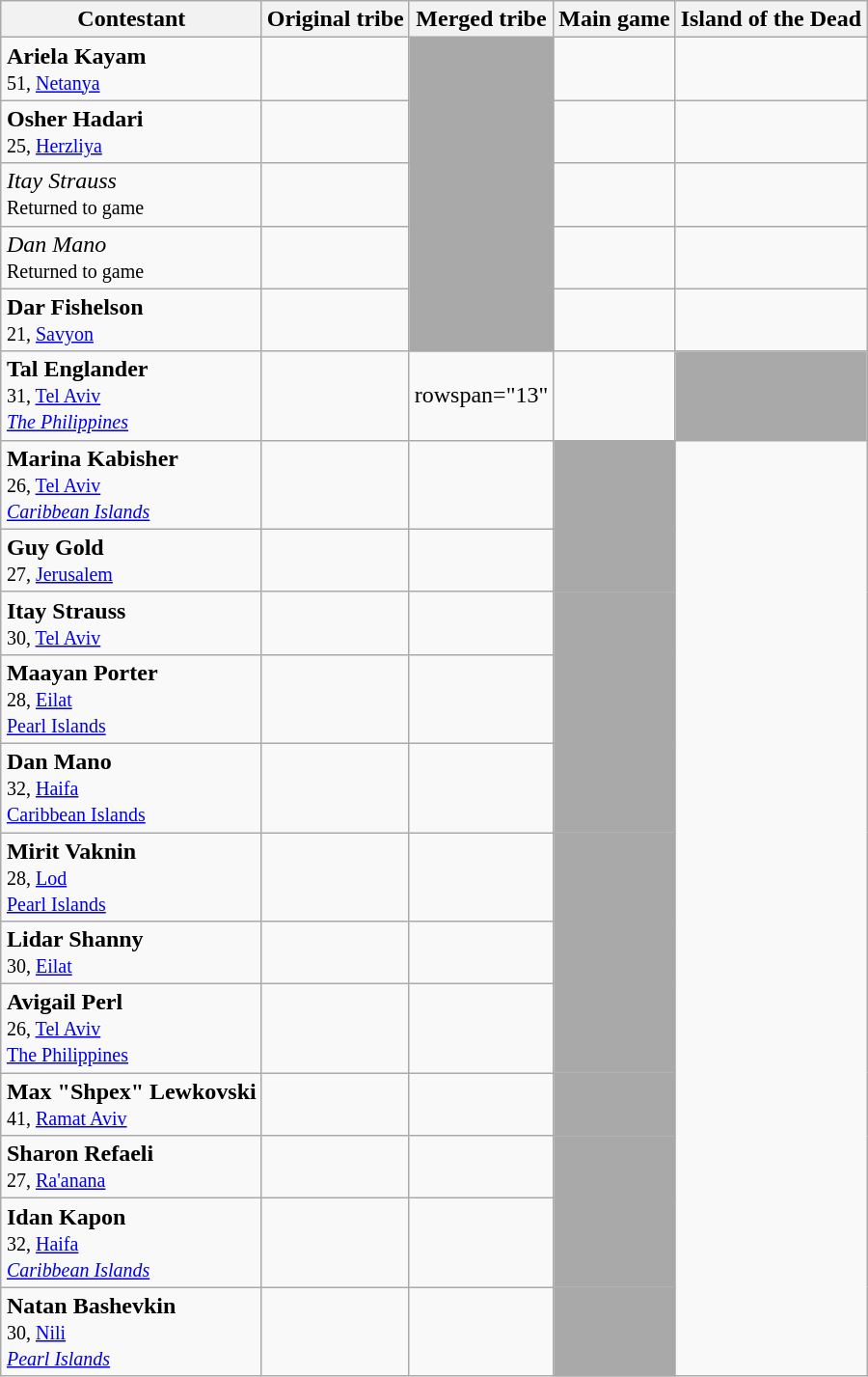<table class="wikitable sortable" style="margin:auto; text-align:center">
<tr>
<th>Contestant</th>
<th>Original tribe</th>
<th>Merged tribe</th>
<th>Main game</th>
<th>Island of the Dead</th>
</tr>
<tr>
<td align="left"><strong>Ariela Kayam</strong><br><small>51, <a href='#'>Netanya</a></small></td>
<td></td>
<td rowspan=5 bgcolor=darkgray></td>
<td></td>
<td></td>
</tr>
<tr>
<td align="left"><strong>Osher Hadari</strong><br><small>25, <a href='#'>Herzliya</a></small></td>
<td></td>
<td></td>
<td></td>
</tr>
<tr>
<td align="left"><em>Itay Strauss</em><br><small>Returned to game</small></td>
<td></td>
<td></td>
<td></td>
</tr>
<tr>
<td align="left"><em>Dan Mano</em><br><small>Returned to game</small></td>
<td></td>
<td></td>
<td></td>
</tr>
<tr>
<td align="left"><strong>Dar Fishelson</strong><br><small>21, <a href='#'>Savyon</a></small></td>
<td></td>
<td></td>
<td></td>
</tr>
<tr>
<td align="left"><strong>Tal Englander</strong><br><small>31, <a href='#'>Tel Aviv</a><br><a href='#'><em>The Philippines</em></a></small></td>
<td></td>
<td>rowspan="13" </td>
<td></td>
<td bgcolor="darkgrey"></td>
</tr>
<tr>
<td align="left"><strong>Marina Kabisher</strong><br><small>26, <a href='#'>Tel Aviv</a><br><a href='#'><em>Caribbean Islands</em></a></small></td>
<td></td>
<td></td>
<td bgcolor="darkgray"></td>
</tr>
<tr>
<td align="left"><strong>Guy Gold</strong><br><small>27, <a href='#'>Jerusalem</a></small></td>
<td></td>
<td></td>
<td bgcolor="darkgray"></td>
</tr>
<tr>
<td align="left"><strong>Itay Strauss</strong><br><small>30, <a href='#'>Tel Aviv</a></small></td>
<td></td>
<td></td>
<td bgcolor="darkgray"></td>
</tr>
<tr>
<td align="left"><strong>Maayan Porter</strong><br><small>28, <a href='#'>Eilat</a><br><em><a href='#'></em>Pearl Islands<em></a></em></small></td>
<td></td>
<td></td>
<td bgcolor="darkgray"></td>
</tr>
<tr>
<td align="left"><strong>Dan Mano</strong><br><small>32, <a href='#'>Haifa</a><br><em><a href='#'></em>Caribbean Islands<em></a></em></small></td>
<td></td>
<td></td>
<td bgcolor="darkgray"></td>
</tr>
<tr>
<td align="left"><strong>Mirit Vaknin</strong><br><small>28, <a href='#'>Lod</a><br><em><a href='#'></em>Pearl Islands<em></a></em></small></td>
<td></td>
<td></td>
<td bgcolor="darkgray"></td>
</tr>
<tr>
<td align="left"><strong>Lidar Shanny</strong><br><small>30, <a href='#'>Eilat</a></small></td>
<td></td>
<td></td>
<td bgcolor="darkgray"></td>
</tr>
<tr>
<td align="left"><strong>Avigail Perl</strong><br><small>26, <a href='#'>Tel Aviv</a><br><em><a href='#'></em>The Philippines<em></a></em></small></td>
<td></td>
<td></td>
<td bgcolor="darkgray"></td>
</tr>
<tr>
<td align="left"><strong>Max "Shpex" Lewkovski</strong><br><small>41, <a href='#'>Ramat Aviv</a></small></td>
<td></td>
<td></td>
<td bgcolor="darkgray"></td>
</tr>
<tr>
<td align="left"><strong>Sharon Refaeli</strong><br><small>27, <a href='#'>Ra'anana</a></small></td>
<td></td>
<td></td>
<td bgcolor="darkgray"></td>
</tr>
<tr>
<td align="left"><strong>Idan Kapon</strong><br><small>32, <a href='#'>Haifa</a><br><em><a href='#'>Caribbean Islands</a></em></small></td>
<td></td>
<td></td>
<td bgcolor="darkgray"></td>
</tr>
<tr>
<td align="left"><strong>Natan Bashevkin</strong><br><small>30, <a href='#'>Nili</a><br><em><a href='#'>Pearl Islands</a></em></small></td>
<td></td>
<td></td>
<td bgcolor="darkgray"></td>
</tr>
</table>
